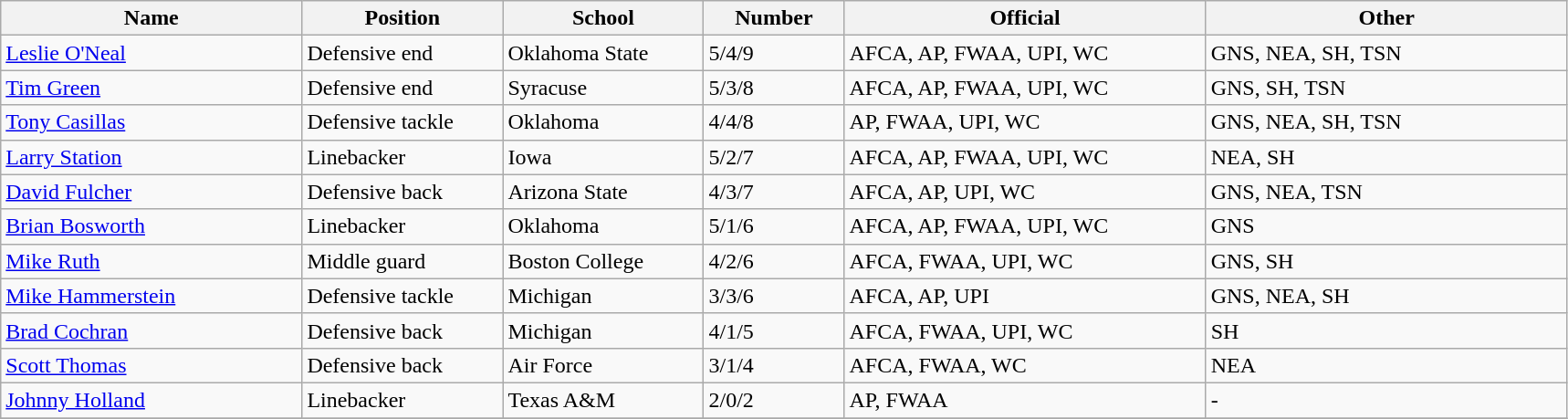<table class="wikitable sortable">
<tr>
<th bgcolor="#DDDDFF" width="15%">Name</th>
<th bgcolor="#DDDDFF" width="10%">Position</th>
<th bgcolor="#DDDDFF" width="10%">School</th>
<th bgcolor="#DDDDFF" width="7%">Number</th>
<th bgcolor="#DDDDFF" width="18%">Official</th>
<th bgcolor="#DDDDFF" width="18%">Other</th>
</tr>
<tr align="left">
<td><a href='#'>Leslie O'Neal</a></td>
<td>Defensive end</td>
<td>Oklahoma State</td>
<td>5/4/9</td>
<td>AFCA, AP, FWAA, UPI, WC</td>
<td>GNS, NEA, SH, TSN</td>
</tr>
<tr align="left">
<td><a href='#'>Tim Green</a></td>
<td>Defensive end</td>
<td>Syracuse</td>
<td>5/3/8</td>
<td>AFCA, AP, FWAA, UPI, WC</td>
<td>GNS, SH, TSN</td>
</tr>
<tr align="left">
<td><a href='#'>Tony Casillas</a></td>
<td>Defensive tackle</td>
<td>Oklahoma</td>
<td>4/4/8</td>
<td>AP, FWAA, UPI, WC</td>
<td>GNS, NEA, SH, TSN</td>
</tr>
<tr align="left">
<td><a href='#'>Larry Station</a></td>
<td>Linebacker</td>
<td>Iowa</td>
<td>5/2/7</td>
<td>AFCA, AP, FWAA, UPI, WC</td>
<td>NEA, SH</td>
</tr>
<tr align="left">
<td><a href='#'>David Fulcher</a></td>
<td>Defensive back</td>
<td>Arizona State</td>
<td>4/3/7</td>
<td>AFCA, AP, UPI, WC</td>
<td>GNS, NEA, TSN</td>
</tr>
<tr align="left">
<td><a href='#'>Brian Bosworth</a></td>
<td>Linebacker</td>
<td>Oklahoma</td>
<td>5/1/6</td>
<td>AFCA, AP, FWAA, UPI, WC</td>
<td>GNS</td>
</tr>
<tr align="left">
<td><a href='#'>Mike Ruth</a></td>
<td>Middle guard</td>
<td>Boston College</td>
<td>4/2/6</td>
<td>AFCA, FWAA, UPI, WC</td>
<td>GNS, SH</td>
</tr>
<tr align="left">
<td><a href='#'>Mike Hammerstein</a></td>
<td>Defensive tackle</td>
<td>Michigan</td>
<td>3/3/6</td>
<td>AFCA, AP, UPI</td>
<td>GNS, NEA, SH</td>
</tr>
<tr align="left">
<td><a href='#'>Brad Cochran</a></td>
<td>Defensive back</td>
<td>Michigan</td>
<td>4/1/5</td>
<td>AFCA, FWAA, UPI, WC</td>
<td>SH</td>
</tr>
<tr align="left">
<td><a href='#'>Scott Thomas</a></td>
<td>Defensive back</td>
<td>Air Force</td>
<td>3/1/4</td>
<td>AFCA, FWAA, WC</td>
<td>NEA</td>
</tr>
<tr align="left">
<td><a href='#'>Johnny Holland</a></td>
<td>Linebacker</td>
<td>Texas A&M</td>
<td>2/0/2</td>
<td>AP, FWAA</td>
<td>-</td>
</tr>
<tr align="left">
</tr>
</table>
